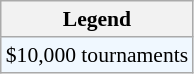<table class="wikitable" style="font-size:90%;">
<tr>
<th>Legend</th>
</tr>
<tr bgcolor="#f0f8ff">
<td>$10,000 tournaments</td>
</tr>
</table>
